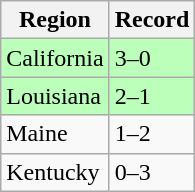<table class="wikitable">
<tr>
<th>Region</th>
<th>Record</th>
</tr>
<tr bgcolor=#bbffbb>
<td> California</td>
<td>3–0</td>
</tr>
<tr bgcolor=#bbffbb>
<td> Louisiana</td>
<td>2–1</td>
</tr>
<tr>
<td> Maine</td>
<td>1–2</td>
</tr>
<tr>
<td> Kentucky</td>
<td>0–3</td>
</tr>
</table>
